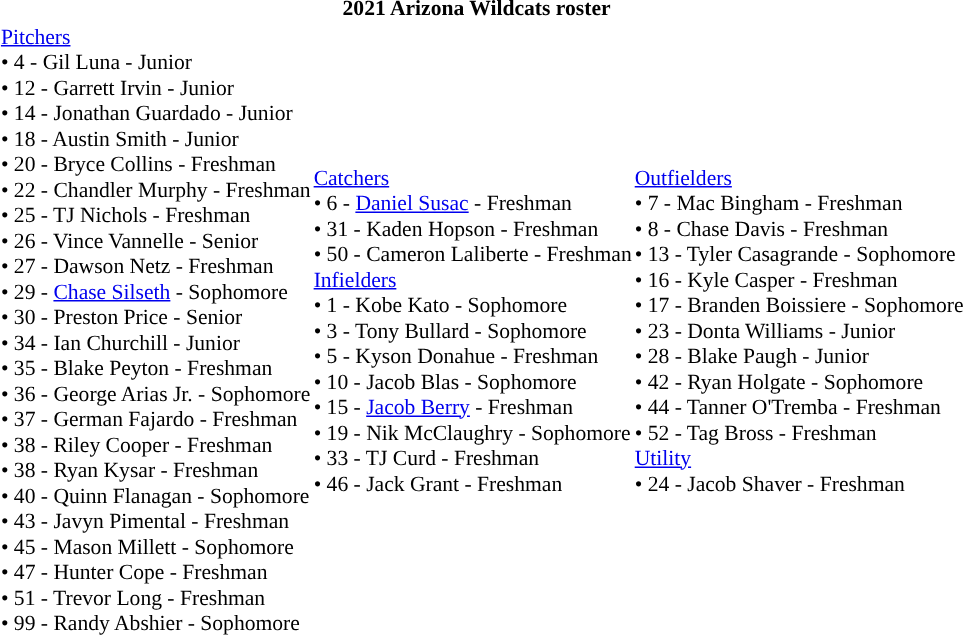<table class="toccolours" style="border-collapse:collapse; font-size:90%;">
<tr>
<th colspan="9">2021 Arizona Wildcats roster</th>
</tr>
<tr>
<td width="03"> </td>
<td valign="top"></td>
<td><a href='#'>Pitchers</a><br>• 4 - Gil Luna - Junior<br>• 12 - Garrett Irvin - Junior<br>• 14 - Jonathan Guardado - Junior<br>• 18 - Austin Smith - Junior<br>• 20 - Bryce Collins - Freshman<br>• 22 - Chandler Murphy - Freshman<br>• 25 - TJ Nichols - Freshman<br>• 26 - Vince Vannelle - Senior<br>• 27 - Dawson Netz - Freshman<br>• 29 - <a href='#'>Chase Silseth</a> - Sophomore<br>• 30 - Preston Price - Senior<br>• 34 - Ian Churchill - Junior<br>• 35 - Blake Peyton - Freshman<br>• 36 - George Arias Jr. - Sophomore<br>• 37 - German Fajardo - Freshman<br>• 38 - Riley Cooper - Freshman<br>• 38 - Ryan Kysar - Freshman<br>• 40 - Quinn Flanagan - Sophomore<br>• 43 - Javyn Pimental - Freshman<br>• 45 - Mason Millett - Sophomore<br>• 47 - Hunter Cope - Freshman<br>• 51 - Trevor Long - Freshman<br>• 99 - Randy Abshier - Sophomore</td>
<td><a href='#'>Catchers</a><br>• 6 - <a href='#'>Daniel Susac</a> - Freshman<br>• 31 - Kaden Hopson - Freshman<br>• 50 - Cameron Laliberte - Freshman<br><a href='#'>Infielders</a><br>• 1 - Kobe Kato - Sophomore<br>• 3 - Tony Bullard - Sophomore<br>• 5 - Kyson Donahue - Freshman<br>• 10 - Jacob Blas - Sophomore<br>• 15 - <a href='#'>Jacob Berry</a> - Freshman<br>• 19 - Nik McClaughry - Sophomore<br>• 33 - TJ Curd - Freshman<br>• 46 - Jack Grant - Freshman</td>
<td><a href='#'>Outfielders</a><br>• 7 - Mac Bingham - Freshman<br>• 8 - Chase Davis - Freshman<br>• 13 - Tyler Casagrande - Sophomore<br>• 16 - Kyle Casper - Freshman<br>• 17 - Branden Boissiere - Sophomore<br>• 23 - Donta Williams - Junior<br>• 28 - Blake Paugh - Junior<br>• 42 - Ryan Holgate - Sophomore<br>• 44 - Tanner O'Tremba - Freshman<br>• 52 - Tag Bross - Freshman<br><a href='#'>Utility</a><br>• 24 - Jacob Shaver - Freshman</td>
</tr>
</table>
